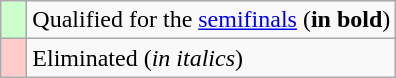<table class="wikitable">
<tr>
<td style="width: 10px; background: #CCFFCC;"></td>
<td>Qualified for the <a href='#'>semifinals</a> (<strong>in bold</strong>)</td>
</tr>
<tr>
<td style="width: 10px; background: #FFCCCC;"></td>
<td>Eliminated (<em>in italics</em>)</td>
</tr>
</table>
